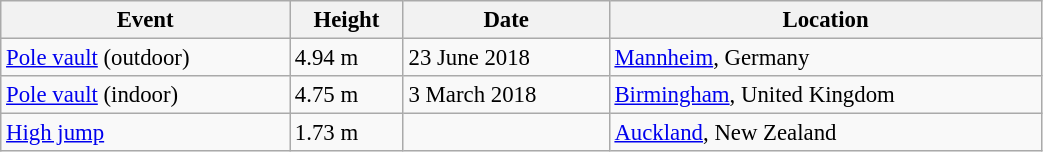<table class="wikitable" style="font-size:95%;" width="55%">
<tr>
<th>Event</th>
<th>Height</th>
<th>Date</th>
<th>Location</th>
</tr>
<tr>
<td><a href='#'>Pole vault</a> (outdoor)</td>
<td>4.94 m </td>
<td>23 June 2018</td>
<td><a href='#'>Mannheim</a>, Germany</td>
</tr>
<tr>
<td><a href='#'>Pole vault</a> (indoor)</td>
<td>4.75 m </td>
<td>3 March 2018</td>
<td><a href='#'>Birmingham</a>, United Kingdom</td>
</tr>
<tr>
<td><a href='#'>High jump</a></td>
<td>1.73 m</td>
<td></td>
<td><a href='#'>Auckland</a>, New Zealand</td>
</tr>
</table>
